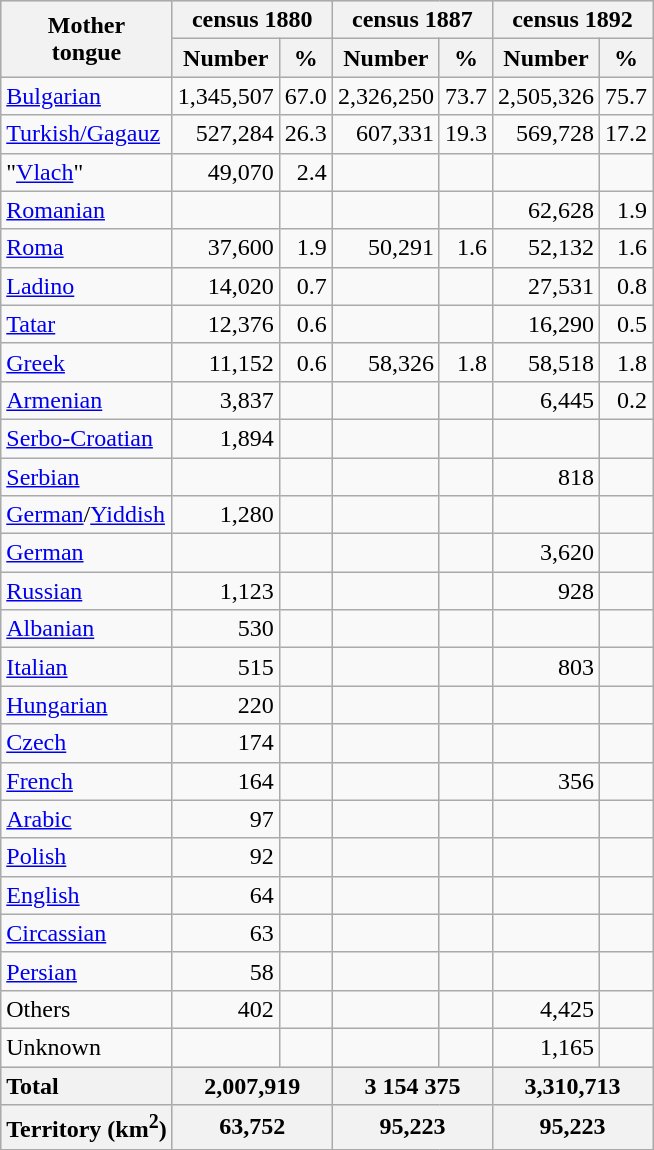<table class="wikitable">
<tr style="background:#e0e0e0;">
<th rowspan="2">Mother<br>tongue</th>
<th colspan="2">census 1880</th>
<th colspan="2">census 1887</th>
<th colspan="2">census 1892</th>
</tr>
<tr style="background:#e0e0e0;">
<th>Number</th>
<th>%</th>
<th>Number</th>
<th>%</th>
<th>Number</th>
<th>%</th>
</tr>
<tr>
<td><a href='#'>Bulgarian</a></td>
<td style="text-align:right;">1,345,507</td>
<td style="text-align:right;">67.0</td>
<td style="text-align:right;">2,326,250</td>
<td style="text-align:right;">73.7</td>
<td style="text-align:right;">2,505,326</td>
<td style="text-align:right;">75.7</td>
</tr>
<tr>
<td><a href='#'>Turkish/Gagauz</a></td>
<td style="text-align:right;">527,284</td>
<td style="text-align:right;">26.3</td>
<td style="text-align:right;">607,331</td>
<td style="text-align:right;">19.3</td>
<td style="text-align:right;">569,728</td>
<td style="text-align:right;">17.2</td>
</tr>
<tr>
<td>"<a href='#'>Vlach</a>"</td>
<td style="text-align:right;">49,070</td>
<td style="text-align:right;">2.4</td>
<td style="text-align:right;"></td>
<td style="text-align:right;"></td>
<td style="text-align:right;"></td>
<td style="text-align:right;"></td>
</tr>
<tr>
<td><a href='#'>Romanian</a></td>
<td style="text-align:right;"></td>
<td style="text-align:right;"></td>
<td style="text-align:right;"></td>
<td style="text-align:right;"></td>
<td style="text-align:right;">62,628</td>
<td style="text-align:right;">1.9</td>
</tr>
<tr>
<td><a href='#'>Roma</a></td>
<td style="text-align:right;">37,600</td>
<td style="text-align:right;">1.9</td>
<td style="text-align:right;">50,291</td>
<td style="text-align:right;">1.6</td>
<td style="text-align:right;">52,132</td>
<td style="text-align:right;">1.6</td>
</tr>
<tr>
<td><a href='#'>Ladino</a></td>
<td style="text-align:right;">14,020</td>
<td style="text-align:right;">0.7</td>
<td style="text-align:right;"></td>
<td style="text-align:right;"></td>
<td style="text-align:right;">27,531</td>
<td style="text-align:right;">0.8</td>
</tr>
<tr>
<td><a href='#'>Tatar</a></td>
<td style="text-align:right;">12,376</td>
<td style="text-align:right;">0.6</td>
<td style="text-align:right;"></td>
<td style="text-align:right;"></td>
<td style="text-align:right;">16,290</td>
<td style="text-align:right;">0.5</td>
</tr>
<tr>
<td><a href='#'>Greek</a></td>
<td style="text-align:right;">11,152</td>
<td style="text-align:right;">0.6</td>
<td style="text-align:right;">58,326</td>
<td style="text-align:right;">1.8</td>
<td style="text-align:right;">58,518</td>
<td style="text-align:right;">1.8</td>
</tr>
<tr>
<td><a href='#'>Armenian</a></td>
<td style="text-align:right;">3,837</td>
<td style="text-align:right;"></td>
<td style="text-align:right;"></td>
<td style="text-align:right;"></td>
<td style="text-align:right;">6,445</td>
<td style="text-align:right;">0.2</td>
</tr>
<tr>
<td><a href='#'>Serbo-Croatian</a></td>
<td style="text-align:right;">1,894</td>
<td style="text-align:right;"></td>
<td style="text-align:right;"></td>
<td style="text-align:right;"></td>
<td style="text-align:right;"></td>
<td style="text-align:right;"></td>
</tr>
<tr>
<td><a href='#'>Serbian</a></td>
<td style="text-align:right;"></td>
<td style="text-align:right;"></td>
<td style="text-align:right;"></td>
<td style="text-align:right;"></td>
<td style="text-align:right;">818</td>
<td style="text-align:right;"></td>
</tr>
<tr>
<td><a href='#'>German</a>/<a href='#'>Yiddish</a></td>
<td style="text-align:right;">1,280</td>
<td style="text-align:right;"></td>
<td style="text-align:right;"></td>
<td style="text-align:right;"></td>
<td style="text-align:right;"></td>
<td style="text-align:right;"></td>
</tr>
<tr>
<td><a href='#'>German</a></td>
<td style="text-align:right;"></td>
<td style="text-align:right;"></td>
<td style="text-align:right;"></td>
<td style="text-align:right;"></td>
<td style="text-align:right;">3,620</td>
<td style="text-align:right;"></td>
</tr>
<tr>
<td><a href='#'>Russian</a></td>
<td style="text-align:right;">1,123</td>
<td style="text-align:right;"></td>
<td style="text-align:right;"></td>
<td style="text-align:right;"></td>
<td style="text-align:right;">928</td>
<td style="text-align:right;"></td>
</tr>
<tr>
<td><a href='#'>Albanian</a></td>
<td style="text-align:right;">530</td>
<td style="text-align:right;"></td>
<td style="text-align:right;"></td>
<td style="text-align:right;"></td>
<td style="text-align:right;"></td>
<td style="text-align:right;"></td>
</tr>
<tr>
<td><a href='#'>Italian</a></td>
<td style="text-align:right;">515</td>
<td style="text-align:right;"></td>
<td style="text-align:right;"></td>
<td style="text-align:right;"></td>
<td style="text-align:right;">803</td>
<td style="text-align:right;"></td>
</tr>
<tr>
<td><a href='#'>Hungarian</a></td>
<td style="text-align:right;">220</td>
<td style="text-align:right;"></td>
<td style="text-align:right;"></td>
<td style="text-align:right;"></td>
<td style="text-align:right;"></td>
<td style="text-align:right;"></td>
</tr>
<tr>
<td><a href='#'>Czech</a></td>
<td style="text-align:right;">174</td>
<td style="text-align:right;"></td>
<td style="text-align:right;"></td>
<td style="text-align:right;"></td>
<td style="text-align:right;"></td>
<td style="text-align:right;"></td>
</tr>
<tr>
<td><a href='#'>French</a></td>
<td style="text-align:right;">164</td>
<td style="text-align:right;"></td>
<td style="text-align:right;"></td>
<td style="text-align:right;"></td>
<td style="text-align:right;">356</td>
<td style="text-align:right;"></td>
</tr>
<tr>
<td><a href='#'>Arabic</a></td>
<td style="text-align:right;">97</td>
<td style="text-align:right;"></td>
<td style="text-align:right;"></td>
<td style="text-align:right;"></td>
<td style="text-align:right;"></td>
<td style="text-align:right;"></td>
</tr>
<tr>
<td><a href='#'>Polish</a></td>
<td style="text-align:right;">92</td>
<td style="text-align:right;"></td>
<td style="text-align:right;"></td>
<td style="text-align:right;"></td>
<td style="text-align:right;"></td>
<td style="text-align:right;"></td>
</tr>
<tr>
<td><a href='#'>English</a></td>
<td style="text-align:right;">64</td>
<td style="text-align:right;"></td>
<td style="text-align:right;"></td>
<td style="text-align:right;"></td>
<td style="text-align:right;"></td>
<td style="text-align:right;"></td>
</tr>
<tr>
<td><a href='#'>Circassian</a></td>
<td style="text-align:right;">63</td>
<td style="text-align:right;"></td>
<td style="text-align:right;"></td>
<td style="text-align:right;"></td>
<td style="text-align:right;"></td>
<td style="text-align:right;"></td>
</tr>
<tr>
<td><a href='#'>Persian</a></td>
<td style="text-align:right;">58</td>
<td style="text-align:right;"></td>
<td style="text-align:right;"></td>
<td style="text-align:right;"></td>
<td style="text-align:right;"></td>
<td style="text-align:right;"></td>
</tr>
<tr>
<td>Others</td>
<td style="text-align:right;">402</td>
<td style="text-align:right;"></td>
<td style="text-align:right;"></td>
<td style="text-align:right;"></td>
<td style="text-align:right;">4,425</td>
<td style="text-align:right;"></td>
</tr>
<tr>
<td>Unknown</td>
<td style="text-align:right;"></td>
<td style="text-align:right;"></td>
<td style="text-align:right;"></td>
<td style="text-align:right;"></td>
<td style="text-align:right;">1,165</td>
<td style="text-align:right;"></td>
</tr>
<tr style="background:#e0e0e0;">
<th style="text-align:left;">Total</th>
<th colspan="2">2,007,919</th>
<th colspan="2">3 154 375</th>
<th colspan="2">3,310,713</th>
</tr>
<tr style="background:#e0e0e0;">
<th style="text-align:left;">Territory (km<sup>2</sup>)</th>
<th colspan="2">63,752</th>
<th colspan="2">95,223</th>
<th colspan="2">95,223</th>
</tr>
</table>
